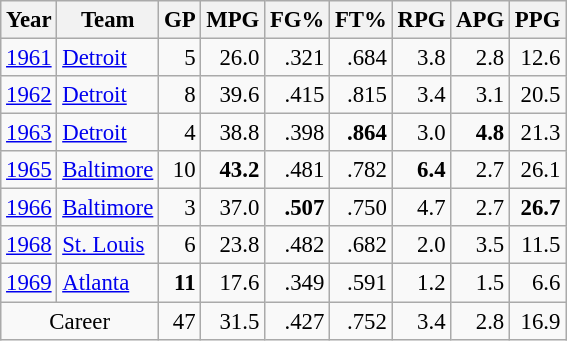<table class="wikitable sortable" style="font-size:95%; text-align:right;">
<tr>
<th>Year</th>
<th>Team</th>
<th>GP</th>
<th>MPG</th>
<th>FG%</th>
<th>FT%</th>
<th>RPG</th>
<th>APG</th>
<th>PPG</th>
</tr>
<tr>
<td style="text-align:left;"><a href='#'>1961</a></td>
<td style="text-align:left;"><a href='#'>Detroit</a></td>
<td>5</td>
<td>26.0</td>
<td>.321</td>
<td>.684</td>
<td>3.8</td>
<td>2.8</td>
<td>12.6</td>
</tr>
<tr>
<td style="text-align:left;"><a href='#'>1962</a></td>
<td style="text-align:left;"><a href='#'>Detroit</a></td>
<td>8</td>
<td>39.6</td>
<td>.415</td>
<td>.815</td>
<td>3.4</td>
<td>3.1</td>
<td>20.5</td>
</tr>
<tr>
<td style="text-align:left;"><a href='#'>1963</a></td>
<td style="text-align:left;"><a href='#'>Detroit</a></td>
<td>4</td>
<td>38.8</td>
<td>.398</td>
<td><strong>.864</strong></td>
<td>3.0</td>
<td><strong>4.8</strong></td>
<td>21.3</td>
</tr>
<tr>
<td style="text-align:left;"><a href='#'>1965</a></td>
<td style="text-align:left;"><a href='#'>Baltimore</a></td>
<td>10</td>
<td><strong>43.2</strong></td>
<td>.481</td>
<td>.782</td>
<td><strong>6.4</strong></td>
<td>2.7</td>
<td>26.1</td>
</tr>
<tr>
<td style="text-align:left;"><a href='#'>1966</a></td>
<td style="text-align:left;"><a href='#'>Baltimore</a></td>
<td>3</td>
<td>37.0</td>
<td><strong>.507</strong></td>
<td>.750</td>
<td>4.7</td>
<td>2.7</td>
<td><strong>26.7</strong></td>
</tr>
<tr>
<td style="text-align:left;"><a href='#'>1968</a></td>
<td style="text-align:left;"><a href='#'>St. Louis</a></td>
<td>6</td>
<td>23.8</td>
<td>.482</td>
<td>.682</td>
<td>2.0</td>
<td>3.5</td>
<td>11.5</td>
</tr>
<tr>
<td style="text-align:left;"><a href='#'>1969</a></td>
<td style="text-align:left;"><a href='#'>Atlanta</a></td>
<td><strong>11</strong></td>
<td>17.6</td>
<td>.349</td>
<td>.591</td>
<td>1.2</td>
<td>1.5</td>
<td>6.6</td>
</tr>
<tr>
<td colspan="2" style="text-align:center;">Career</td>
<td>47</td>
<td>31.5</td>
<td>.427</td>
<td>.752</td>
<td>3.4</td>
<td>2.8</td>
<td>16.9</td>
</tr>
</table>
